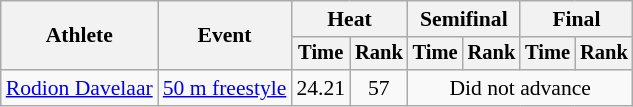<table class=wikitable style="font-size:90%">
<tr>
<th rowspan="2">Athlete</th>
<th rowspan="2">Event</th>
<th colspan="2">Heat</th>
<th colspan="2">Semifinal</th>
<th colspan="2">Final</th>
</tr>
<tr style="font-size:95%">
<th>Time</th>
<th>Rank</th>
<th>Time</th>
<th>Rank</th>
<th>Time</th>
<th>Rank</th>
</tr>
<tr align=center>
<td align=left><a href='#'>Rodion Davelaar</a></td>
<td align=left><a href='#'>50 m freestyle</a></td>
<td>24.21</td>
<td>57</td>
<td colspan=4>Did not advance</td>
</tr>
</table>
